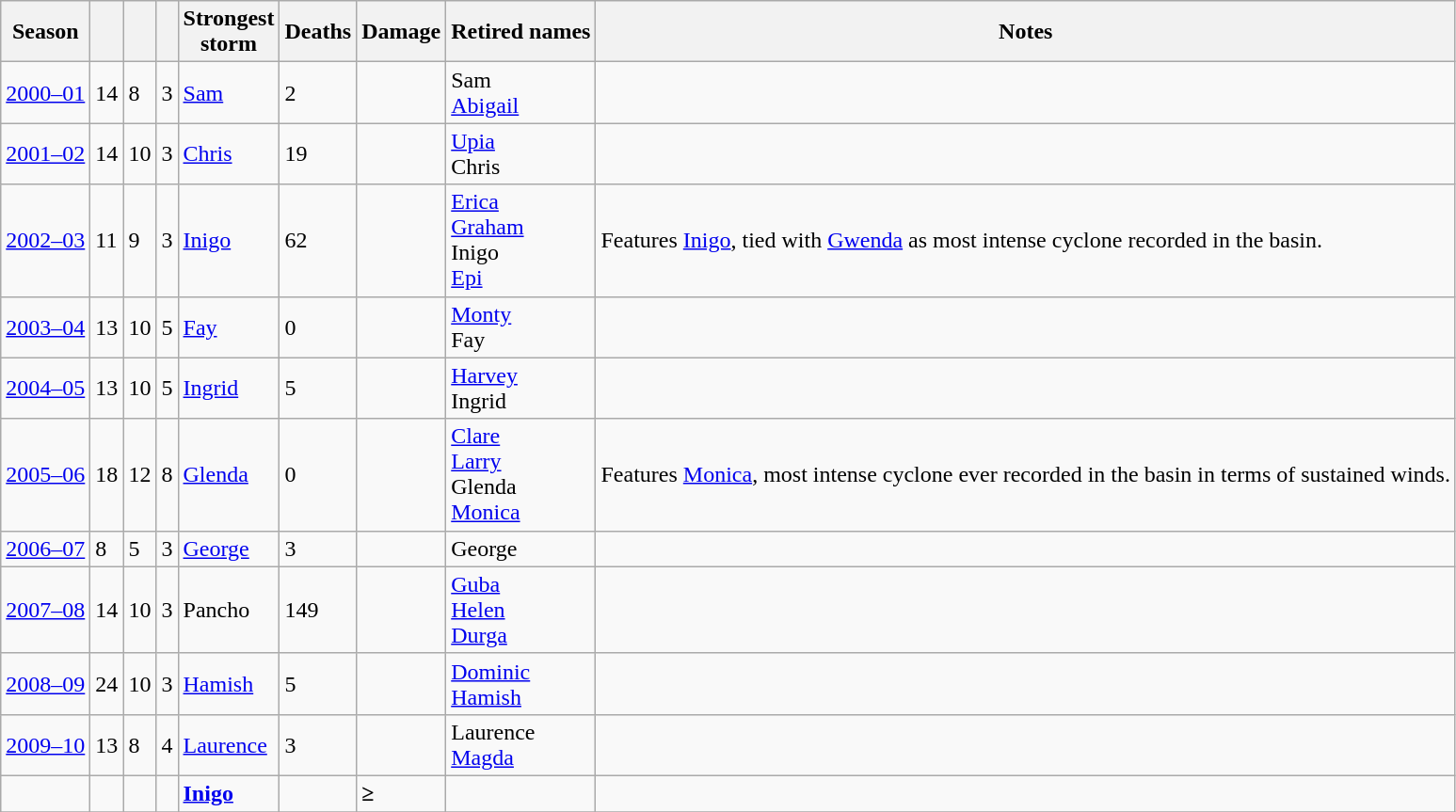<table class="wikitable sortable">
<tr>
<th>Season</th>
<th></th>
<th></th>
<th></th>
<th>Strongest<br>storm</th>
<th>Deaths</th>
<th>Damage</th>
<th class=unsortable>Retired names</th>
<th class=unsortable>Notes</th>
</tr>
<tr>
<td><a href='#'>2000–01</a></td>
<td>14</td>
<td>8</td>
<td>3</td>
<td> <a href='#'>Sam</a></td>
<td>2</td>
<td></td>
<td> Sam<br> <a href='#'>Abigail</a></td>
<td></td>
</tr>
<tr>
<td><a href='#'>2001–02</a></td>
<td>14</td>
<td>10</td>
<td>3</td>
<td> <a href='#'>Chris</a></td>
<td>19</td>
<td></td>
<td> <a href='#'>Upia</a><br> Chris</td>
<td></td>
</tr>
<tr>
<td><a href='#'>2002–03</a></td>
<td>11</td>
<td>9</td>
<td>3</td>
<td> <a href='#'>Inigo</a></td>
<td>62</td>
<td></td>
<td> <a href='#'>Erica</a><br> <a href='#'>Graham</a><br> Inigo<br> <a href='#'>Epi</a></td>
<td>Features <a href='#'>Inigo</a>, tied with <a href='#'>Gwenda</a> as most intense cyclone recorded in the basin.  </td>
</tr>
<tr>
<td><a href='#'>2003–04</a></td>
<td>13</td>
<td>10</td>
<td>5</td>
<td> <a href='#'>Fay</a></td>
<td>0</td>
<td></td>
<td> <a href='#'>Monty</a><br> Fay</td>
<td></td>
</tr>
<tr>
<td><a href='#'>2004–05</a></td>
<td>13</td>
<td>10</td>
<td>5</td>
<td> <a href='#'>Ingrid</a></td>
<td>5</td>
<td></td>
<td> <a href='#'>Harvey</a><br> Ingrid</td>
<td></td>
</tr>
<tr>
<td><a href='#'>2005–06</a></td>
<td>18</td>
<td>12</td>
<td>8</td>
<td> <a href='#'>Glenda</a></td>
<td>0</td>
<td></td>
<td> <a href='#'>Clare</a><br> <a href='#'>Larry</a><br> Glenda<br> <a href='#'>Monica</a></td>
<td>Features <a href='#'>Monica</a>, most intense cyclone ever recorded in the basin in terms of sustained winds.</td>
</tr>
<tr>
<td><a href='#'>2006–07</a></td>
<td>8</td>
<td>5</td>
<td>3</td>
<td> <a href='#'>George</a></td>
<td>3</td>
<td></td>
<td> George</td>
<td></td>
</tr>
<tr>
<td><a href='#'>2007–08</a></td>
<td>14</td>
<td>10</td>
<td>3</td>
<td> Pancho</td>
<td>149</td>
<td></td>
<td> <a href='#'>Guba</a><br> <a href='#'>Helen</a><br> <a href='#'>Durga</a></td>
<td></td>
</tr>
<tr>
<td><a href='#'>2008–09</a></td>
<td>24</td>
<td>10</td>
<td>3</td>
<td> <a href='#'>Hamish</a></td>
<td>5</td>
<td></td>
<td> <a href='#'>Dominic</a><br> <a href='#'>Hamish</a></td>
<td></td>
</tr>
<tr>
<td><a href='#'>2009–10</a></td>
<td>13</td>
<td>8</td>
<td>4</td>
<td> <a href='#'>Laurence</a></td>
<td>3</td>
<td></td>
<td> Laurence<br> <a href='#'>Magda</a></td>
<td></td>
</tr>
<tr>
<td colspan=1></td>
<td><strong></strong></td>
<td><strong></strong></td>
<td><strong></strong></td>
<td><strong><a href='#'>Inigo</a></strong></td>
<td><strong></strong></td>
<td><strong>≥</strong></td>
<td></td>
<td></td>
</tr>
<tr>
</tr>
</table>
